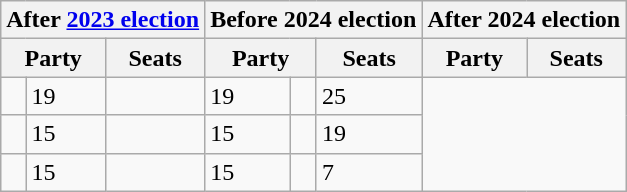<table class="wikitable">
<tr>
<th colspan="3">After <a href='#'>2023 election</a></th>
<th colspan="3">Before 2024 election</th>
<th colspan="3">After 2024 election</th>
</tr>
<tr>
<th colspan="2">Party</th>
<th>Seats</th>
<th colspan="2">Party</th>
<th>Seats</th>
<th colspan="2">Party</th>
<th>Seats</th>
</tr>
<tr>
<td></td>
<td>19</td>
<td></td>
<td>19</td>
<td></td>
<td>25</td>
</tr>
<tr>
<td></td>
<td>15</td>
<td></td>
<td>15</td>
<td></td>
<td>19</td>
</tr>
<tr>
<td></td>
<td>15</td>
<td></td>
<td>15</td>
<td></td>
<td>7</td>
</tr>
</table>
